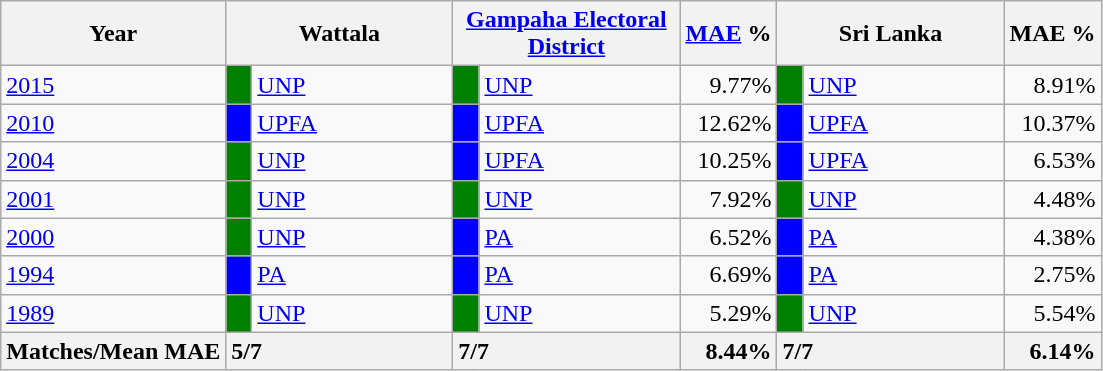<table class="wikitable">
<tr>
<th>Year</th>
<th colspan="2" width="144px">Wattala</th>
<th colspan="2" width="144px"><a href='#'>Gampaha Electoral District</a></th>
<th><a href='#'>MAE</a> %</th>
<th colspan="2" width="144px">Sri Lanka</th>
<th>MAE %</th>
</tr>
<tr>
<td><a href='#'>2015</a></td>
<td style="background-color:green;" width="10px"></td>
<td style="text-align:left;"><a href='#'>UNP</a></td>
<td style="background-color:green;" width="10px"></td>
<td style="text-align:left;"><a href='#'>UNP</a></td>
<td style="text-align:right;">9.77%</td>
<td style="background-color:green;" width="10px"></td>
<td style="text-align:left;"><a href='#'>UNP</a></td>
<td style="text-align:right;">8.91%</td>
</tr>
<tr>
<td><a href='#'>2010</a></td>
<td style="background-color:blue;" width="10px"></td>
<td style="text-align:left;"><a href='#'>UPFA</a></td>
<td style="background-color:blue;" width="10px"></td>
<td style="text-align:left;"><a href='#'>UPFA</a></td>
<td style="text-align:right;">12.62%</td>
<td style="background-color:blue;" width="10px"></td>
<td style="text-align:left;"><a href='#'>UPFA</a></td>
<td style="text-align:right;">10.37%</td>
</tr>
<tr>
<td><a href='#'>2004</a></td>
<td style="background-color:green;" width="10px"></td>
<td style="text-align:left;"><a href='#'>UNP</a></td>
<td style="background-color:blue;" width="10px"></td>
<td style="text-align:left;"><a href='#'>UPFA</a></td>
<td style="text-align:right;">10.25%</td>
<td style="background-color:blue;" width="10px"></td>
<td style="text-align:left;"><a href='#'>UPFA</a></td>
<td style="text-align:right;">6.53%</td>
</tr>
<tr>
<td><a href='#'>2001</a></td>
<td style="background-color:green;" width="10px"></td>
<td style="text-align:left;"><a href='#'>UNP</a></td>
<td style="background-color:green;" width="10px"></td>
<td style="text-align:left;"><a href='#'>UNP</a></td>
<td style="text-align:right;">7.92%</td>
<td style="background-color:green;" width="10px"></td>
<td style="text-align:left;"><a href='#'>UNP</a></td>
<td style="text-align:right;">4.48%</td>
</tr>
<tr>
<td><a href='#'>2000</a></td>
<td style="background-color:green;" width="10px"></td>
<td style="text-align:left;"><a href='#'>UNP</a></td>
<td style="background-color:blue;" width="10px"></td>
<td style="text-align:left;"><a href='#'>PA</a></td>
<td style="text-align:right;">6.52%</td>
<td style="background-color:blue;" width="10px"></td>
<td style="text-align:left;"><a href='#'>PA</a></td>
<td style="text-align:right;">4.38%</td>
</tr>
<tr>
<td><a href='#'>1994</a></td>
<td style="background-color:blue;" width="10px"></td>
<td style="text-align:left;"><a href='#'>PA</a></td>
<td style="background-color:blue;" width="10px"></td>
<td style="text-align:left;"><a href='#'>PA</a></td>
<td style="text-align:right;">6.69%</td>
<td style="background-color:blue;" width="10px"></td>
<td style="text-align:left;"><a href='#'>PA</a></td>
<td style="text-align:right;">2.75%</td>
</tr>
<tr>
<td><a href='#'>1989</a></td>
<td style="background-color:green;" width="10px"></td>
<td style="text-align:left;"><a href='#'>UNP</a></td>
<td style="background-color:green;" width="10px"></td>
<td style="text-align:left;"><a href='#'>UNP</a></td>
<td style="text-align:right;">5.29%</td>
<td style="background-color:green;" width="10px"></td>
<td style="text-align:left;"><a href='#'>UNP</a></td>
<td style="text-align:right;">5.54%</td>
</tr>
<tr>
<th>Matches/Mean MAE</th>
<th style="text-align:left;"colspan="2" width="144px">5/7</th>
<th style="text-align:left;"colspan="2" width="144px">7/7</th>
<th style="text-align:right;">8.44%</th>
<th style="text-align:left;"colspan="2" width="144px">7/7</th>
<th style="text-align:right;">6.14%</th>
</tr>
</table>
